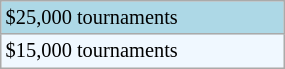<table class="wikitable" style="font-size:85%; width:15%;">
<tr style="background:lightblue;">
<td>$25,000 tournaments</td>
</tr>
<tr style="background:#f0f8ff;">
<td>$15,000 tournaments</td>
</tr>
</table>
